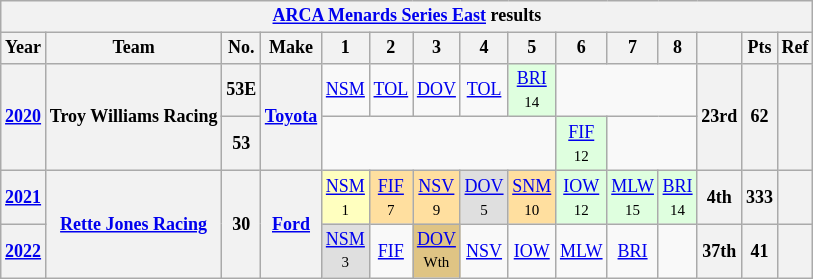<table class="wikitable" style="text-align:center; font-size:75%">
<tr>
<th colspan=15><a href='#'>ARCA Menards Series East</a> results</th>
</tr>
<tr>
<th>Year</th>
<th>Team</th>
<th>No.</th>
<th>Make</th>
<th>1</th>
<th>2</th>
<th>3</th>
<th>4</th>
<th>5</th>
<th>6</th>
<th>7</th>
<th>8</th>
<th></th>
<th>Pts</th>
<th>Ref</th>
</tr>
<tr>
<th rowspan=2><a href='#'>2020</a></th>
<th rowspan=2>Troy Williams Racing</th>
<th>53E</th>
<th rowspan=2><a href='#'>Toyota</a></th>
<td><a href='#'>NSM</a></td>
<td><a href='#'>TOL</a></td>
<td><a href='#'>DOV</a></td>
<td><a href='#'>TOL</a></td>
<td style="background:#DFFFDF;"><a href='#'>BRI</a><br><small>14</small></td>
<td colspan=3></td>
<th rowspan=2>23rd</th>
<th rowspan=2>62</th>
<th rowspan=2></th>
</tr>
<tr>
<th>53</th>
<td colspan=5></td>
<td style="background:#DFFFDF;"><a href='#'>FIF</a><br><small>12</small></td>
<td colspan=2></td>
</tr>
<tr>
<th><a href='#'>2021</a></th>
<th rowspan=2><a href='#'>Rette Jones Racing</a></th>
<th rowspan=2>30</th>
<th rowspan=2><a href='#'>Ford</a></th>
<td style="background:#FFFFBF;"><a href='#'>NSM</a><br><small>1</small></td>
<td style="background:#FFDF9F;"><a href='#'>FIF</a><br><small>7</small></td>
<td style="background:#FFDF9F;"><a href='#'>NSV</a><br><small>9</small></td>
<td style="background:#DFDFDF;"><a href='#'>DOV</a><br><small>5</small></td>
<td style="background:#FFDF9F;"><a href='#'>SNM</a><br><small>10</small></td>
<td style="background:#DFFFDF;"><a href='#'>IOW</a><br><small>12</small></td>
<td style="background:#DFFFDF;"><a href='#'>MLW</a><br><small>15</small></td>
<td style="background:#DFFFDF;"><a href='#'>BRI</a><br><small>14</small></td>
<th>4th</th>
<th>333</th>
<th></th>
</tr>
<tr>
<th><a href='#'>2022</a></th>
<td style="background:#DFDFDF;"><a href='#'>NSM</a><br><small>3</small></td>
<td><a href='#'>FIF</a></td>
<td style="background:#DFC484;"><a href='#'>DOV</a><br><small>Wth</small></td>
<td><a href='#'>NSV</a></td>
<td><a href='#'>IOW</a></td>
<td><a href='#'>MLW</a></td>
<td><a href='#'>BRI</a></td>
<td></td>
<th>37th</th>
<th>41</th>
<th></th>
</tr>
</table>
